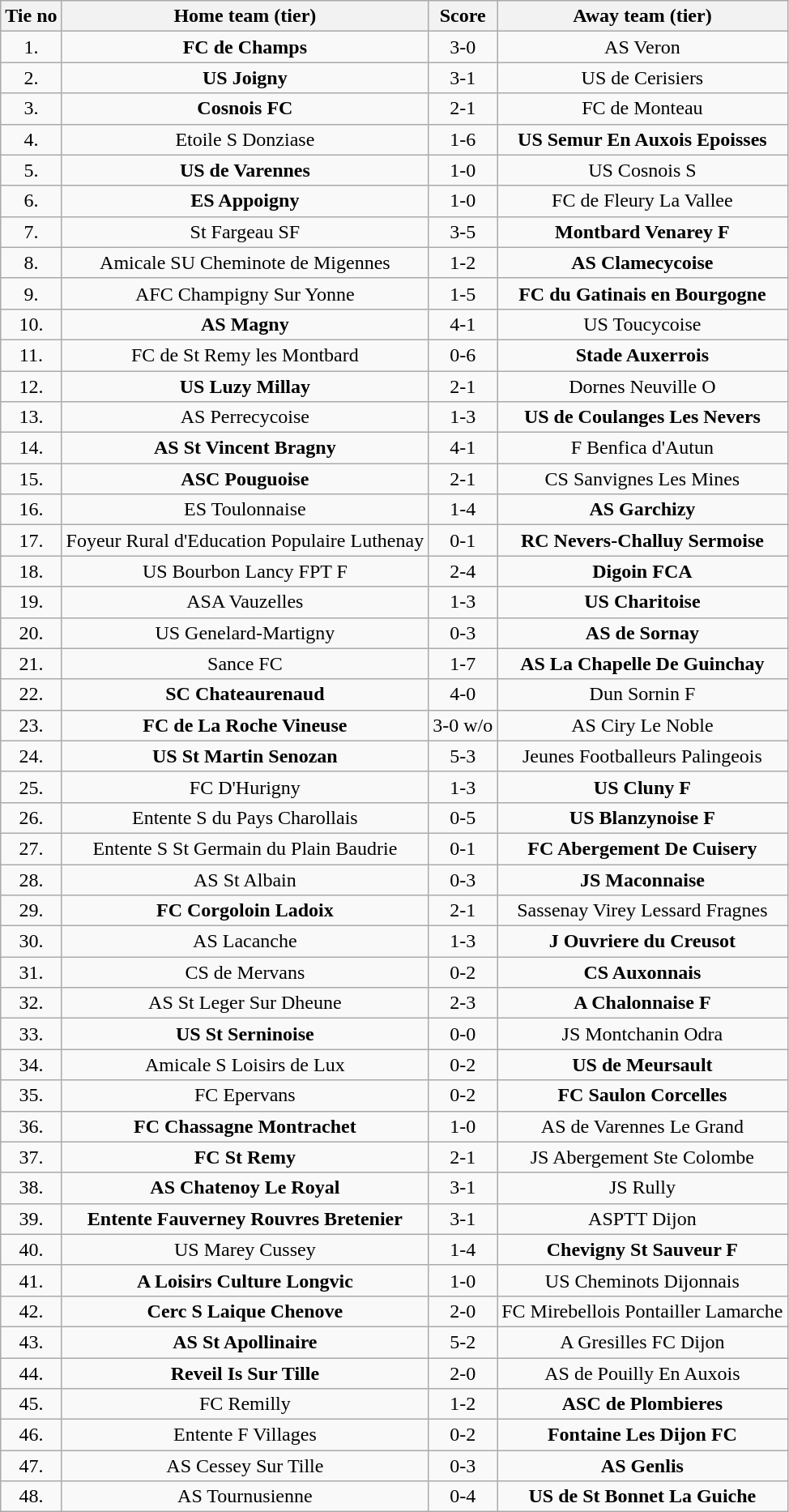<table class="wikitable" style="text-align: center">
<tr>
<th>Tie no</th>
<th>Home team (tier)</th>
<th>Score</th>
<th>Away team (tier)</th>
</tr>
<tr>
<td>1.</td>
<td><strong>FC de Champs</strong></td>
<td>3-0</td>
<td>AS Veron</td>
</tr>
<tr>
<td>2.</td>
<td><strong>US Joigny</strong></td>
<td>3-1</td>
<td>US de Cerisiers</td>
</tr>
<tr>
<td>3.</td>
<td><strong>Cosnois FC</strong></td>
<td>2-1</td>
<td>FC de Monteau</td>
</tr>
<tr>
<td>4.</td>
<td>Etoile S Donziase</td>
<td>1-6</td>
<td><strong>US Semur En Auxois Epoisses</strong></td>
</tr>
<tr>
<td>5.</td>
<td><strong>US de Varennes</strong></td>
<td>1-0</td>
<td>US Cosnois S</td>
</tr>
<tr>
<td>6.</td>
<td><strong>ES Appoigny</strong></td>
<td>1-0</td>
<td>FC de Fleury La Vallee</td>
</tr>
<tr>
<td>7.</td>
<td>St Fargeau SF</td>
<td>3-5</td>
<td><strong>Montbard Venarey F</strong></td>
</tr>
<tr>
<td>8.</td>
<td>Amicale SU Cheminote de Migennes</td>
<td>1-2</td>
<td><strong>AS Clamecycoise</strong></td>
</tr>
<tr>
<td>9.</td>
<td>AFC Champigny Sur Yonne</td>
<td>1-5</td>
<td><strong>FC du Gatinais en Bourgogne</strong></td>
</tr>
<tr>
<td>10.</td>
<td><strong>AS Magny</strong></td>
<td>4-1</td>
<td>US Toucycoise</td>
</tr>
<tr>
<td>11.</td>
<td>FC de St Remy les Montbard</td>
<td>0-6</td>
<td><strong>Stade Auxerrois</strong></td>
</tr>
<tr>
<td>12.</td>
<td><strong>US Luzy Millay</strong></td>
<td>2-1</td>
<td>Dornes Neuville O</td>
</tr>
<tr>
<td>13.</td>
<td>AS Perrecycoise</td>
<td>1-3 </td>
<td><strong>US de Coulanges Les Nevers</strong></td>
</tr>
<tr>
<td>14.</td>
<td><strong>AS St Vincent Bragny</strong></td>
<td>4-1</td>
<td>F Benfica d'Autun</td>
</tr>
<tr>
<td>15.</td>
<td><strong>ASC Pouguoise</strong></td>
<td>2-1 </td>
<td>CS Sanvignes Les Mines</td>
</tr>
<tr>
<td>16.</td>
<td>ES Toulonnaise</td>
<td>1-4</td>
<td><strong>AS Garchizy</strong></td>
</tr>
<tr>
<td>17.</td>
<td>Foyeur Rural d'Education Populaire Luthenay</td>
<td>0-1</td>
<td><strong>RC Nevers-Challuy Sermoise</strong></td>
</tr>
<tr>
<td>18.</td>
<td>US Bourbon Lancy FPT F</td>
<td>2-4</td>
<td><strong>Digoin FCA</strong></td>
</tr>
<tr>
<td>19.</td>
<td>ASA Vauzelles</td>
<td>1-3</td>
<td><strong>US Charitoise</strong></td>
</tr>
<tr>
<td>20.</td>
<td>US Genelard-Martigny</td>
<td>0-3</td>
<td><strong>AS de Sornay</strong></td>
</tr>
<tr>
<td>21.</td>
<td>Sance FC</td>
<td>1-7</td>
<td><strong>AS La Chapelle De Guinchay</strong></td>
</tr>
<tr>
<td>22.</td>
<td><strong>SC Chateaurenaud</strong></td>
<td>4-0</td>
<td>Dun Sornin F</td>
</tr>
<tr>
<td>23.</td>
<td><strong>FC de La Roche Vineuse</strong></td>
<td>3-0 w/o</td>
<td>AS Ciry Le Noble</td>
</tr>
<tr>
<td>24.</td>
<td><strong>US St Martin Senozan</strong></td>
<td>5-3</td>
<td>Jeunes Footballeurs Palingeois</td>
</tr>
<tr>
<td>25.</td>
<td>FC D'Hurigny</td>
<td>1-3 </td>
<td><strong>US Cluny F</strong></td>
</tr>
<tr>
<td>26.</td>
<td>Entente S du Pays Charollais</td>
<td>0-5</td>
<td><strong>US Blanzynoise F</strong></td>
</tr>
<tr>
<td>27.</td>
<td>Entente S St Germain du Plain Baudrie</td>
<td>0-1</td>
<td><strong>FC Abergement De Cuisery</strong></td>
</tr>
<tr>
<td>28.</td>
<td>AS St Albain</td>
<td>0-3</td>
<td><strong>JS Maconnaise</strong></td>
</tr>
<tr>
<td>29.</td>
<td><strong>FC Corgoloin Ladoix</strong></td>
<td>2-1</td>
<td>Sassenay Virey Lessard Fragnes</td>
</tr>
<tr>
<td>30.</td>
<td>AS Lacanche</td>
<td>1-3</td>
<td><strong>J Ouvriere du Creusot</strong></td>
</tr>
<tr>
<td>31.</td>
<td>CS de Mervans</td>
<td>0-2</td>
<td><strong>CS Auxonnais</strong></td>
</tr>
<tr>
<td>32.</td>
<td>AS St Leger Sur Dheune</td>
<td>2-3 </td>
<td><strong>A Chalonnaise F</strong></td>
</tr>
<tr>
<td>33.</td>
<td><strong>US St Serninoise</strong></td>
<td>0-0 </td>
<td>JS Montchanin Odra</td>
</tr>
<tr>
<td>34.</td>
<td>Amicale S Loisirs de Lux</td>
<td>0-2</td>
<td><strong>US de Meursault</strong></td>
</tr>
<tr>
<td>35.</td>
<td>FC Epervans</td>
<td>0-2</td>
<td><strong>FC Saulon Corcelles</strong></td>
</tr>
<tr>
<td>36.</td>
<td><strong>FC Chassagne Montrachet</strong></td>
<td>1-0</td>
<td>AS de Varennes Le Grand</td>
</tr>
<tr>
<td>37.</td>
<td><strong>FC St Remy </strong></td>
<td>2-1 </td>
<td>JS Abergement Ste Colombe</td>
</tr>
<tr>
<td>38.</td>
<td><strong>AS Chatenoy Le Royal</strong></td>
<td>3-1</td>
<td>JS Rully</td>
</tr>
<tr>
<td>39.</td>
<td><strong>Entente Fauverney Rouvres Bretenier</strong></td>
<td>3-1</td>
<td>ASPTT Dijon</td>
</tr>
<tr>
<td>40.</td>
<td>US Marey Cussey</td>
<td>1-4</td>
<td><strong>Chevigny St Sauveur F</strong></td>
</tr>
<tr>
<td>41.</td>
<td><strong>A Loisirs Culture Longvic</strong></td>
<td>1-0</td>
<td>US Cheminots Dijonnais</td>
</tr>
<tr>
<td>42.</td>
<td><strong>Cerc S Laique Chenove</strong></td>
<td>2-0</td>
<td>FC Mirebellois Pontailler Lamarche</td>
</tr>
<tr>
<td>43.</td>
<td><strong>AS St Apollinaire</strong></td>
<td>5-2</td>
<td>A Gresilles FC Dijon</td>
</tr>
<tr>
<td>44.</td>
<td><strong>Reveil Is Sur Tille</strong></td>
<td>2-0</td>
<td>AS de Pouilly En Auxois</td>
</tr>
<tr>
<td>45.</td>
<td>FC Remilly</td>
<td>1-2</td>
<td><strong>ASC de Plombieres</strong></td>
</tr>
<tr>
<td>46.</td>
<td>Entente F Villages</td>
<td>0-2</td>
<td><strong>Fontaine Les Dijon FC</strong></td>
</tr>
<tr>
<td>47.</td>
<td>AS Cessey Sur Tille</td>
<td>0-3</td>
<td><strong>AS Genlis</strong></td>
</tr>
<tr>
<td>48.</td>
<td>AS Tournusienne</td>
<td>0-4</td>
<td><strong>US de St Bonnet La Guiche</strong></td>
</tr>
</table>
